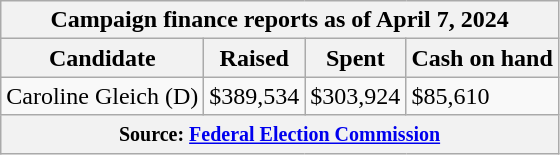<table class="wikitable sortable">
<tr>
<th colspan=4>Campaign finance reports as of April 7, 2024</th>
</tr>
<tr style="text-align:center;">
<th>Candidate</th>
<th>Raised</th>
<th>Spent</th>
<th>Cash on hand</th>
</tr>
<tr>
<td>Caroline Gleich (D)</td>
<td>$389,534</td>
<td>$303,924</td>
<td>$85,610</td>
</tr>
<tr>
<th colspan="4"><small>Source: <a href='#'>Federal Election Commission</a></small></th>
</tr>
</table>
